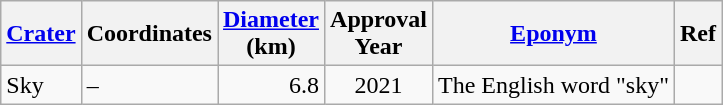<table class="wikitable">
<tr>
<th><a href='#'>Crater</a></th>
<th>Coordinates</th>
<th><a href='#'>Diameter</a><br>(km)</th>
<th>Approval<br>Year</th>
<th><a href='#'>Eponym</a></th>
<th>Ref</th>
</tr>
<tr id="Sky">
<td>Sky</td>
<td>–</td>
<td align=right>6.8</td>
<td align=center>2021</td>
<td>The English word "sky"</td>
<td></td>
</tr>
</table>
